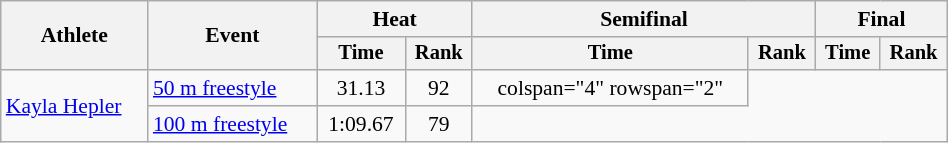<table class="wikitable" style="text-align:center; font-size:90%; width:50%;">
<tr>
<th rowspan="2">Athlete</th>
<th rowspan="2">Event</th>
<th colspan="2">Heat</th>
<th colspan="2">Semifinal</th>
<th colspan="2">Final</th>
</tr>
<tr style="font-size:95%">
<th>Time</th>
<th>Rank</th>
<th>Time</th>
<th>Rank</th>
<th>Time</th>
<th>Rank</th>
</tr>
<tr>
<td align=left rowspan=2><a href='#'>Kayla Hepler</a></td>
<td align=left><a href='#'>50 m freestyle</a></td>
<td>31.13</td>
<td>92</td>
<td>colspan="4" rowspan="2"</td>
</tr>
<tr>
<td align=left><a href='#'>100 m freestyle</a></td>
<td>1:09.67</td>
<td>79</td>
</tr>
</table>
